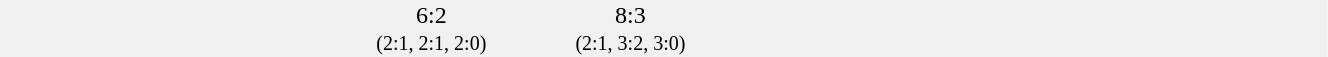<table style="width: 70%; background: #F0F0F0;" cellspacing="0">
<tr valign="top">
<td width="25%" align="right"></td>
<td width="15%" align="center">6:2<br><small>(2:1, 2:1, 2:0)</small></td>
<td width="15%" align="center">8:3<br><small>(2:1, 3:2, 3:0)</small></td>
<td width="25%" align="left"></td>
<td style="font-size:85%;"></td>
</tr>
</table>
